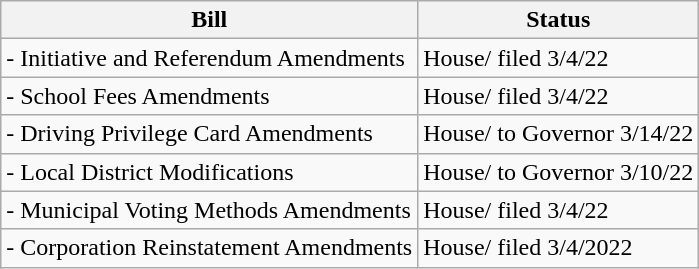<table class="wikitable">
<tr>
<th>Bill</th>
<th>Status</th>
</tr>
<tr>
<td>- Initiative and Referendum Amendments</td>
<td>House/ filed 3/4/22</td>
</tr>
<tr>
<td>- School Fees Amendments</td>
<td>House/ filed 3/4/22</td>
</tr>
<tr>
<td>- Driving Privilege Card Amendments</td>
<td>House/ to Governor 3/14/22</td>
</tr>
<tr>
<td>- Local District Modifications</td>
<td>House/ to Governor 3/10/22</td>
</tr>
<tr>
<td>- Municipal Voting Methods Amendments</td>
<td>House/ filed 3/4/22</td>
</tr>
<tr>
<td>- Corporation Reinstatement Amendments</td>
<td>House/ filed 3/4/2022</td>
</tr>
</table>
